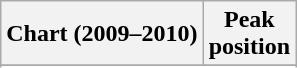<table class="wikitable sortable">
<tr>
<th align="left">Chart (2009–2010)</th>
<th align="center">Peak<br>position</th>
</tr>
<tr>
</tr>
<tr>
</tr>
<tr>
</tr>
<tr>
</tr>
</table>
